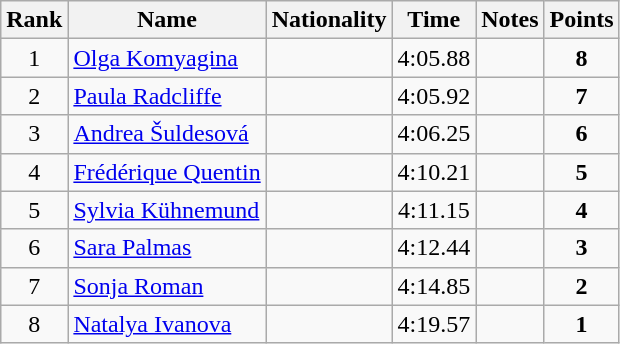<table class="wikitable sortable" style="text-align:center">
<tr>
<th>Rank</th>
<th>Name</th>
<th>Nationality</th>
<th>Time</th>
<th>Notes</th>
<th>Points</th>
</tr>
<tr>
<td>1</td>
<td align=left><a href='#'>Olga Komyagina</a></td>
<td align=left></td>
<td>4:05.88</td>
<td></td>
<td><strong>8</strong></td>
</tr>
<tr>
<td>2</td>
<td align=left><a href='#'>Paula Radcliffe</a></td>
<td align=left></td>
<td>4:05.92</td>
<td></td>
<td><strong>7</strong></td>
</tr>
<tr>
<td>3</td>
<td align=left><a href='#'>Andrea Šuldesová</a></td>
<td align=left></td>
<td>4:06.25</td>
<td></td>
<td><strong>6</strong></td>
</tr>
<tr>
<td>4</td>
<td align=left><a href='#'>Frédérique Quentin</a></td>
<td align=left></td>
<td>4:10.21</td>
<td></td>
<td><strong>5</strong></td>
</tr>
<tr>
<td>5</td>
<td align=left><a href='#'>Sylvia Kühnemund</a></td>
<td align=left></td>
<td>4:11.15</td>
<td></td>
<td><strong>4</strong></td>
</tr>
<tr>
<td>6</td>
<td align=left><a href='#'>Sara Palmas</a></td>
<td align=left></td>
<td>4:12.44</td>
<td></td>
<td><strong>3</strong></td>
</tr>
<tr>
<td>7</td>
<td align=left><a href='#'>Sonja Roman</a></td>
<td align=left></td>
<td>4:14.85</td>
<td></td>
<td><strong>2</strong></td>
</tr>
<tr>
<td>8</td>
<td align=left><a href='#'>Natalya Ivanova</a></td>
<td align=left></td>
<td>4:19.57</td>
<td></td>
<td><strong>1</strong></td>
</tr>
</table>
